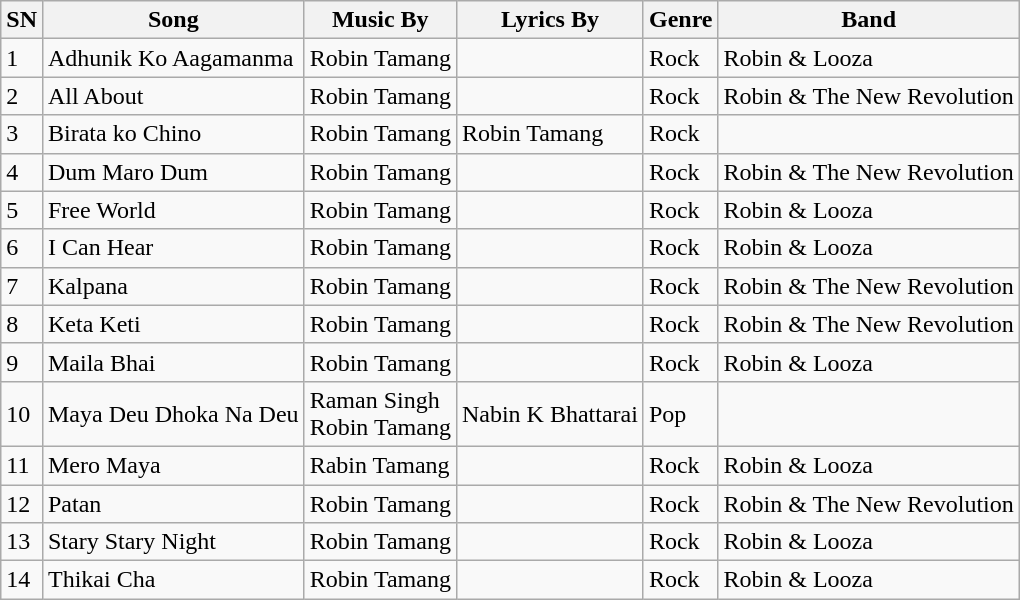<table class="wikitable sortable">
<tr>
<th>SN</th>
<th>Song</th>
<th>Music By</th>
<th>Lyrics By</th>
<th>Genre</th>
<th>Band</th>
</tr>
<tr>
<td>1</td>
<td>Adhunik Ko Aagamanma</td>
<td>Robin Tamang</td>
<td></td>
<td>Rock</td>
<td>Robin & Looza</td>
</tr>
<tr>
<td>2</td>
<td>All About</td>
<td>Robin Tamang</td>
<td></td>
<td>Rock</td>
<td>Robin & The New Revolution</td>
</tr>
<tr>
<td>3</td>
<td>Birata ko Chino</td>
<td>Robin Tamang</td>
<td>Robin Tamang</td>
<td>Rock</td>
<td></td>
</tr>
<tr>
<td>4</td>
<td>Dum Maro Dum</td>
<td>Robin Tamang</td>
<td></td>
<td>Rock</td>
<td>Robin & The New Revolution</td>
</tr>
<tr>
<td>5</td>
<td>Free World</td>
<td>Robin Tamang</td>
<td></td>
<td>Rock</td>
<td>Robin & Looza</td>
</tr>
<tr>
<td>6</td>
<td>I Can Hear</td>
<td>Robin Tamang</td>
<td></td>
<td>Rock</td>
<td>Robin & Looza</td>
</tr>
<tr>
<td>7</td>
<td>Kalpana</td>
<td>Robin Tamang</td>
<td></td>
<td>Rock</td>
<td>Robin & The New Revolution</td>
</tr>
<tr>
<td>8</td>
<td>Keta Keti</td>
<td>Robin Tamang</td>
<td></td>
<td>Rock</td>
<td>Robin & The New Revolution</td>
</tr>
<tr>
<td>9</td>
<td>Maila Bhai</td>
<td>Robin Tamang</td>
<td></td>
<td>Rock</td>
<td>Robin & Looza</td>
</tr>
<tr>
<td>10</td>
<td>Maya Deu Dhoka Na Deu</td>
<td>Raman Singh<br>Robin Tamang</td>
<td>Nabin K Bhattarai</td>
<td>Pop</td>
<td></td>
</tr>
<tr>
<td>11</td>
<td>Mero Maya</td>
<td>Rabin Tamang</td>
<td></td>
<td>Rock</td>
<td>Robin & Looza</td>
</tr>
<tr>
<td>12</td>
<td>Patan</td>
<td>Robin Tamang</td>
<td></td>
<td>Rock</td>
<td>Robin & The New Revolution</td>
</tr>
<tr>
<td>13</td>
<td>Stary Stary Night</td>
<td>Robin Tamang</td>
<td></td>
<td>Rock</td>
<td>Robin & Looza</td>
</tr>
<tr>
<td>14</td>
<td>Thikai Cha</td>
<td>Robin Tamang</td>
<td></td>
<td>Rock</td>
<td>Robin & Looza</td>
</tr>
</table>
